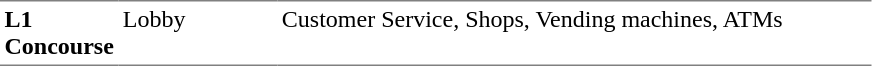<table table border=0 cellspacing=0 cellpadding=3>
<tr>
<td style="border-bottom:solid 1px gray; border-top:solid 1px gray;" valign=top width=50><strong>L1<br>Concourse</strong></td>
<td style="border-bottom:solid 1px gray; border-top:solid 1px gray;" valign=top width=100>Lobby</td>
<td style="border-bottom:solid 1px gray; border-top:solid 1px gray;" valign=top width=390>Customer Service, Shops, Vending machines, ATMs</td>
</tr>
</table>
